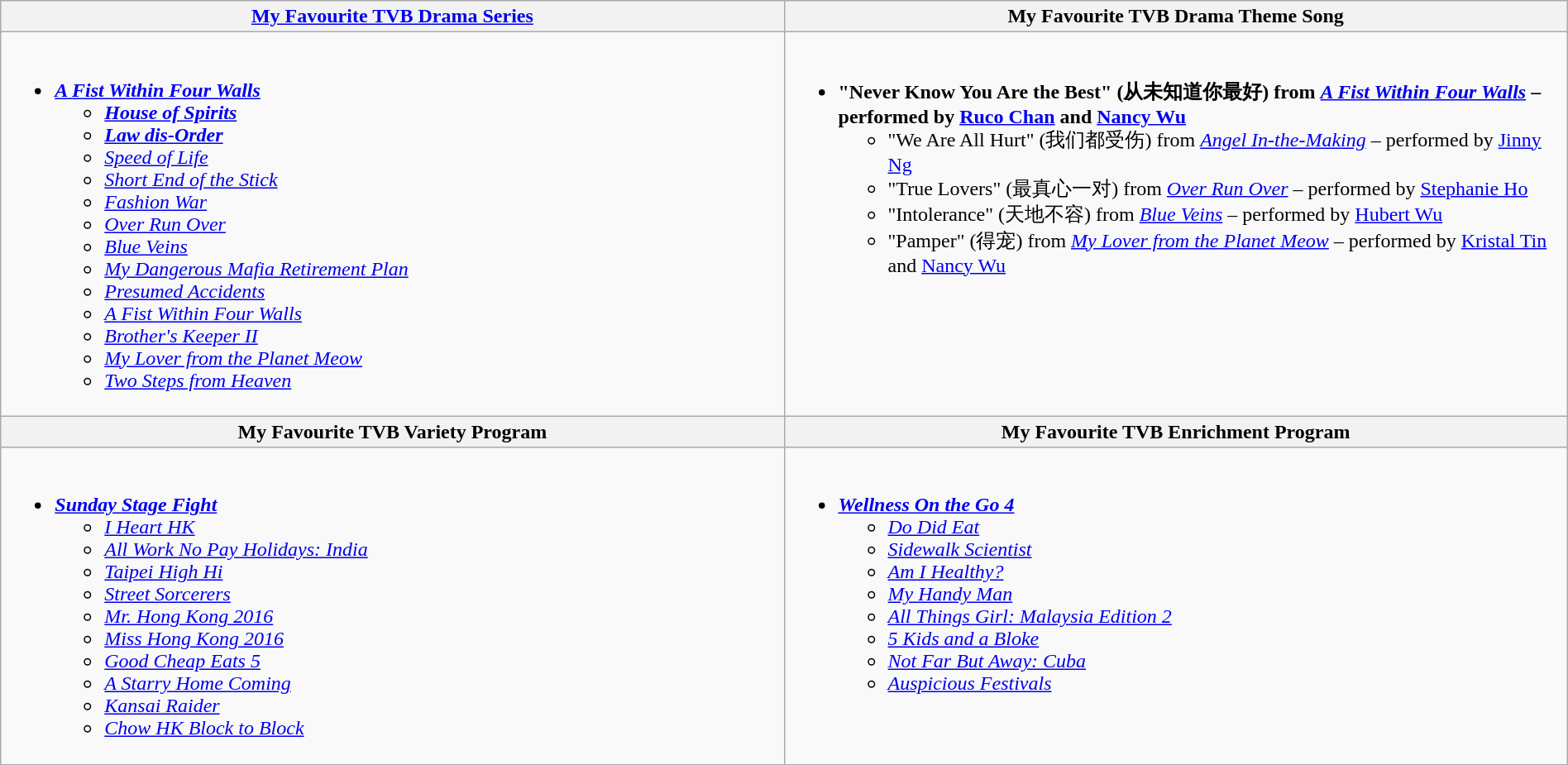<table class="wikitable" width="100%">
<tr>
<th width="50%"><a href='#'>My Favourite TVB Drama Series</a></th>
<th width="50%">My Favourite TVB Drama Theme Song</th>
</tr>
<tr>
<td valign="top"><br><ul><li><strong><em><a href='#'>A Fist Within Four Walls</a></em></strong><ul><li><strong><em><a href='#'>House of Spirits</a></em></strong></li><li><strong><em><a href='#'>Law dis-Order</a></em></strong></li><li><em><a href='#'>Speed of Life</a></em></li><li><em><a href='#'>Short End of the Stick</a></em></li><li><em><a href='#'>Fashion War</a></em></li><li><em><a href='#'>Over Run Over</a></em></li><li><em><a href='#'>Blue Veins</a></em></li><li><em><a href='#'>My Dangerous Mafia Retirement Plan</a></em></li><li><em><a href='#'>Presumed Accidents</a></em></li><li><em><a href='#'>A Fist Within Four Walls</a></em></li><li><em><a href='#'>Brother's Keeper II</a></em></li><li><em><a href='#'>My Lover from the Planet Meow</a></em></li><li><em><a href='#'>Two Steps from Heaven</a></em></li></ul></li></ul></td>
<td valign="top"><br><ul><li><strong>"Never Know You Are the Best" (从未知道你最好) from <em><a href='#'>A Fist Within Four Walls</a></em> – performed by <a href='#'>Ruco Chan</a> and <a href='#'>Nancy Wu</a></strong><ul><li>"We Are All Hurt" (我们都受伤) from <em><a href='#'>Angel In-the-Making</a></em> – performed by <a href='#'>Jinny Ng</a></li><li>"True Lovers" (最真心一对) from <em><a href='#'>Over Run Over</a></em> – performed by <a href='#'>Stephanie Ho</a></li><li>"Intolerance" (天地不容) from <em><a href='#'>Blue Veins</a></em> – performed by <a href='#'>Hubert Wu</a></li><li>"Pamper" (得宠) from <em><a href='#'>My Lover from the Planet Meow</a></em> – performed by <a href='#'>Kristal Tin</a> and <a href='#'>Nancy Wu</a></li></ul></li></ul></td>
</tr>
<tr>
<th width="50%">My Favourite TVB Variety Program</th>
<th width="50%">My Favourite TVB Enrichment Program</th>
</tr>
<tr>
<td valign="top"><br><ul><li><strong><em><a href='#'>Sunday Stage Fight</a></em></strong><ul><li><em><a href='#'>I Heart HK</a></em></li><li><em><a href='#'>All Work No Pay Holidays: India</a></em></li><li><em><a href='#'>Taipei High Hi</a></em></li><li><em><a href='#'>Street Sorcerers</a></em></li><li><em><a href='#'>Mr. Hong Kong 2016</a></em></li><li><em><a href='#'>Miss Hong Kong 2016</a></em></li><li><em><a href='#'>Good Cheap Eats 5</a></em></li><li><em><a href='#'>A Starry Home Coming</a></em></li><li><em><a href='#'>Kansai Raider</a></em></li><li><em><a href='#'>Chow HK Block to Block</a></em></li></ul></li></ul></td>
<td valign="top"><br><ul><li><strong><em><a href='#'>Wellness On the Go 4</a></em></strong><ul><li><em><a href='#'>Do Did Eat</a></em></li><li><em><a href='#'>Sidewalk Scientist</a></em></li><li><em><a href='#'>Am I Healthy?</a></em></li><li><em><a href='#'>My Handy Man</a></em></li><li><em><a href='#'>All Things Girl: Malaysia Edition 2</a></em></li><li><em><a href='#'>5 Kids and a Bloke</a></em></li><li><em><a href='#'>Not Far But Away: Cuba</a></em></li><li><em><a href='#'>Auspicious Festivals</a></em></li></ul></li></ul></td>
</tr>
</table>
